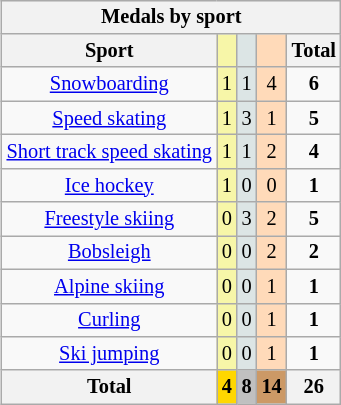<table class="wikitable" style="font-size:85%;float:right;text-align:center">
<tr>
<th colspan=5>Medals by sport</th>
</tr>
<tr>
<th>Sport</th>
<td bgcolor=F7F6A8></td>
<td bgcolor=DCE5E5></td>
<td bgcolor=FFDAB9></td>
<th>Total</th>
</tr>
<tr>
<td><a href='#'>Snowboarding</a></td>
<td bgcolor=F7F6A8>1</td>
<td bgcolor=DCE5E5>1</td>
<td bgcolor=FFDAB9>4</td>
<td><strong>6</strong></td>
</tr>
<tr>
<td><a href='#'>Speed skating</a></td>
<td bgcolor=F7F6A8>1</td>
<td bgcolor=DCE5E5>3</td>
<td bgcolor=FFDAB9>1</td>
<td><strong>5</strong></td>
</tr>
<tr>
<td><a href='#'>Short track speed skating</a></td>
<td bgcolor=F7F6A8>1</td>
<td bgcolor=DCE5E5>1</td>
<td bgcolor=FFDAB9>2</td>
<td><strong>4</strong></td>
</tr>
<tr>
<td><a href='#'>Ice hockey</a></td>
<td bgcolor=F7F6A8>1</td>
<td bgcolor=DCE5E5>0</td>
<td bgcolor=FFDAB9>0</td>
<td><strong>1</strong></td>
</tr>
<tr>
<td><a href='#'>Freestyle skiing</a></td>
<td bgcolor=F7F6A8>0</td>
<td bgcolor=DCE5E5>3</td>
<td bgcolor=FFDAB9>2</td>
<td><strong>5</strong></td>
</tr>
<tr>
<td><a href='#'>Bobsleigh</a></td>
<td bgcolor=F7F6A8>0</td>
<td bgcolor=DCE5E5>0</td>
<td bgcolor=FFDAB9>2</td>
<td><strong>2</strong></td>
</tr>
<tr>
<td><a href='#'>Alpine skiing</a></td>
<td bgcolor=F7F6A8>0</td>
<td bgcolor=DCE5E5>0</td>
<td bgcolor=FFDAB9>1</td>
<td><strong>1</strong></td>
</tr>
<tr>
<td><a href='#'>Curling</a></td>
<td bgcolor=F7F6A8>0</td>
<td bgcolor=DCE5E5>0</td>
<td bgcolor=FFDAB9>1</td>
<td><strong>1</strong></td>
</tr>
<tr>
<td><a href='#'>Ski jumping</a></td>
<td bgcolor=F7F6A8>0</td>
<td bgcolor=DCE5E5>0</td>
<td bgcolor=FFDAB9>1</td>
<td><strong>1</strong></td>
</tr>
<tr>
<th>Total</th>
<th style=background:gold>4</th>
<th style=background:silver>8</th>
<th style=background:#c96>14</th>
<th>26</th>
</tr>
</table>
